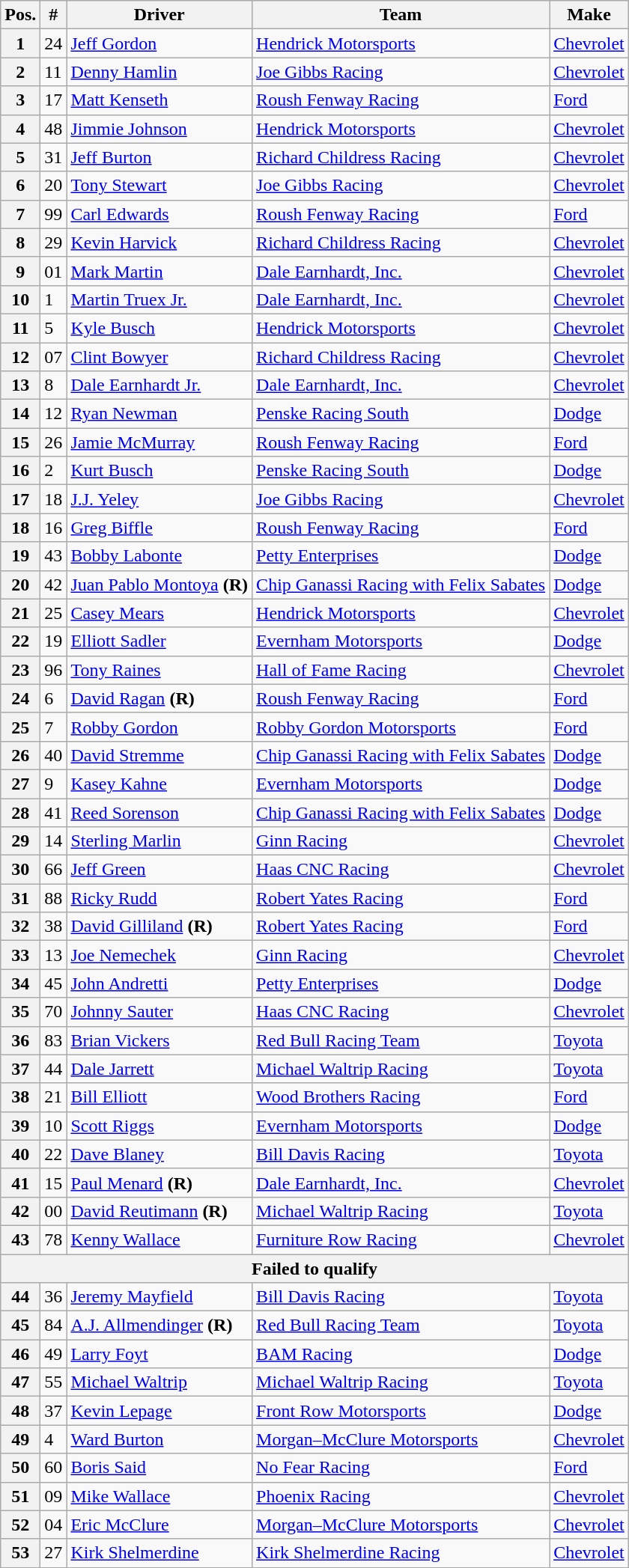<table class="wikitable">
<tr>
<th>Pos.</th>
<th>#</th>
<th>Driver</th>
<th>Team</th>
<th>Make</th>
</tr>
<tr>
<th>1</th>
<td>24</td>
<td><a href='#'>Jeff Gordon</a></td>
<td><a href='#'>Hendrick Motorsports</a></td>
<td><a href='#'>Chevrolet</a></td>
</tr>
<tr>
<th>2</th>
<td>11</td>
<td><a href='#'>Denny Hamlin</a></td>
<td><a href='#'>Joe Gibbs Racing</a></td>
<td><a href='#'>Chevrolet</a></td>
</tr>
<tr>
<th>3</th>
<td>17</td>
<td><a href='#'>Matt Kenseth</a></td>
<td><a href='#'>Roush Fenway Racing</a></td>
<td><a href='#'>Ford</a></td>
</tr>
<tr>
<th>4</th>
<td>48</td>
<td><a href='#'>Jimmie Johnson</a></td>
<td><a href='#'>Hendrick Motorsports</a></td>
<td><a href='#'>Chevrolet</a></td>
</tr>
<tr>
<th>5</th>
<td>31</td>
<td><a href='#'>Jeff Burton</a></td>
<td><a href='#'>Richard Childress Racing</a></td>
<td><a href='#'>Chevrolet</a></td>
</tr>
<tr>
<th>6</th>
<td>20</td>
<td><a href='#'>Tony Stewart</a></td>
<td><a href='#'>Joe Gibbs Racing</a></td>
<td><a href='#'>Chevrolet</a></td>
</tr>
<tr>
<th>7</th>
<td>99</td>
<td><a href='#'>Carl Edwards</a></td>
<td><a href='#'>Roush Fenway Racing</a></td>
<td><a href='#'>Ford</a></td>
</tr>
<tr>
<th>8</th>
<td>29</td>
<td><a href='#'>Kevin Harvick</a></td>
<td><a href='#'>Richard Childress Racing</a></td>
<td><a href='#'>Chevrolet</a></td>
</tr>
<tr>
<th>9</th>
<td>01</td>
<td><a href='#'>Mark Martin</a></td>
<td><a href='#'>Dale Earnhardt, Inc.</a></td>
<td><a href='#'>Chevrolet</a></td>
</tr>
<tr>
<th>10</th>
<td>1</td>
<td><a href='#'>Martin Truex Jr.</a></td>
<td><a href='#'>Dale Earnhardt, Inc.</a></td>
<td><a href='#'>Chevrolet</a></td>
</tr>
<tr>
<th>11</th>
<td>5</td>
<td><a href='#'>Kyle Busch</a></td>
<td><a href='#'>Hendrick Motorsports</a></td>
<td><a href='#'>Chevrolet</a></td>
</tr>
<tr>
<th>12</th>
<td>07</td>
<td><a href='#'>Clint Bowyer</a></td>
<td><a href='#'>Richard Childress Racing</a></td>
<td><a href='#'>Chevrolet</a></td>
</tr>
<tr>
<th>13</th>
<td>8</td>
<td><a href='#'>Dale Earnhardt Jr.</a></td>
<td><a href='#'>Dale Earnhardt, Inc.</a></td>
<td><a href='#'>Chevrolet</a></td>
</tr>
<tr>
<th>14</th>
<td>12</td>
<td><a href='#'>Ryan Newman</a></td>
<td><a href='#'>Penske Racing South</a></td>
<td><a href='#'>Dodge</a></td>
</tr>
<tr>
<th>15</th>
<td>26</td>
<td><a href='#'>Jamie McMurray</a></td>
<td><a href='#'>Roush Fenway Racing</a></td>
<td><a href='#'>Ford</a></td>
</tr>
<tr>
<th>16</th>
<td>2</td>
<td><a href='#'>Kurt Busch</a></td>
<td><a href='#'>Penske Racing South</a></td>
<td><a href='#'>Dodge</a></td>
</tr>
<tr>
<th>17</th>
<td>18</td>
<td><a href='#'>J.J. Yeley</a></td>
<td><a href='#'>Joe Gibbs Racing</a></td>
<td><a href='#'>Chevrolet</a></td>
</tr>
<tr>
<th>18</th>
<td>16</td>
<td><a href='#'>Greg Biffle</a></td>
<td><a href='#'>Roush Fenway Racing</a></td>
<td><a href='#'>Ford</a></td>
</tr>
<tr>
<th>19</th>
<td>43</td>
<td><a href='#'>Bobby Labonte</a></td>
<td><a href='#'>Petty Enterprises</a></td>
<td><a href='#'>Dodge</a></td>
</tr>
<tr>
<th>20</th>
<td>42</td>
<td><a href='#'>Juan Pablo Montoya</a> <strong>(R)</strong></td>
<td><a href='#'>Chip Ganassi Racing with Felix Sabates</a></td>
<td><a href='#'>Dodge</a></td>
</tr>
<tr>
<th>21</th>
<td>25</td>
<td><a href='#'>Casey Mears</a></td>
<td><a href='#'>Hendrick Motorsports</a></td>
<td><a href='#'>Chevrolet</a></td>
</tr>
<tr>
<th>22</th>
<td>19</td>
<td><a href='#'>Elliott Sadler</a></td>
<td><a href='#'>Evernham Motorsports</a></td>
<td><a href='#'>Dodge</a></td>
</tr>
<tr>
<th>23</th>
<td>96</td>
<td><a href='#'>Tony Raines</a></td>
<td><a href='#'>Hall of Fame Racing</a></td>
<td><a href='#'>Chevrolet</a></td>
</tr>
<tr>
<th>24</th>
<td>6</td>
<td><a href='#'>David Ragan</a> <strong>(R)</strong></td>
<td><a href='#'>Roush Fenway Racing</a></td>
<td><a href='#'>Ford</a></td>
</tr>
<tr>
<th>25</th>
<td>7</td>
<td><a href='#'>Robby Gordon</a></td>
<td><a href='#'>Robby Gordon Motorsports</a></td>
<td><a href='#'>Ford</a></td>
</tr>
<tr>
<th>26</th>
<td>40</td>
<td><a href='#'>David Stremme</a></td>
<td><a href='#'>Chip Ganassi Racing with Felix Sabates</a></td>
<td><a href='#'>Dodge</a></td>
</tr>
<tr>
<th>27</th>
<td>9</td>
<td><a href='#'>Kasey Kahne</a></td>
<td><a href='#'>Evernham Motorsports</a></td>
<td><a href='#'>Dodge</a></td>
</tr>
<tr>
<th>28</th>
<td>41</td>
<td><a href='#'>Reed Sorenson</a></td>
<td><a href='#'>Chip Ganassi Racing with Felix Sabates</a></td>
<td><a href='#'>Dodge</a></td>
</tr>
<tr>
<th>29</th>
<td>14</td>
<td><a href='#'>Sterling Marlin</a></td>
<td><a href='#'>Ginn Racing</a></td>
<td><a href='#'>Chevrolet</a></td>
</tr>
<tr>
<th>30</th>
<td>66</td>
<td><a href='#'>Jeff Green</a></td>
<td><a href='#'>Haas CNC Racing</a></td>
<td><a href='#'>Chevrolet</a></td>
</tr>
<tr>
<th>31</th>
<td>88</td>
<td><a href='#'>Ricky Rudd</a></td>
<td><a href='#'>Robert Yates Racing</a></td>
<td><a href='#'>Ford</a></td>
</tr>
<tr>
<th>32</th>
<td>38</td>
<td><a href='#'>David Gilliland</a> <strong>(R)</strong></td>
<td><a href='#'>Robert Yates Racing</a></td>
<td><a href='#'>Ford</a></td>
</tr>
<tr>
<th>33</th>
<td>13</td>
<td><a href='#'>Joe Nemechek</a></td>
<td><a href='#'>Ginn Racing</a></td>
<td><a href='#'>Chevrolet</a></td>
</tr>
<tr>
<th>34</th>
<td>45</td>
<td><a href='#'>John Andretti</a></td>
<td><a href='#'>Petty Enterprises</a></td>
<td><a href='#'>Dodge</a></td>
</tr>
<tr>
<th>35</th>
<td>70</td>
<td><a href='#'>Johnny Sauter</a></td>
<td><a href='#'>Haas CNC Racing</a></td>
<td><a href='#'>Chevrolet</a></td>
</tr>
<tr>
<th>36</th>
<td>83</td>
<td><a href='#'>Brian Vickers</a></td>
<td><a href='#'>Red Bull Racing Team</a></td>
<td><a href='#'>Toyota</a></td>
</tr>
<tr>
<th>37</th>
<td>44</td>
<td><a href='#'>Dale Jarrett</a></td>
<td><a href='#'>Michael Waltrip Racing</a></td>
<td><a href='#'>Toyota</a></td>
</tr>
<tr>
<th>38</th>
<td>21</td>
<td><a href='#'>Bill Elliott</a></td>
<td><a href='#'>Wood Brothers Racing</a></td>
<td><a href='#'>Ford</a></td>
</tr>
<tr>
<th>39</th>
<td>10</td>
<td><a href='#'>Scott Riggs</a></td>
<td><a href='#'>Evernham Motorsports</a></td>
<td><a href='#'>Dodge</a></td>
</tr>
<tr>
<th>40</th>
<td>22</td>
<td><a href='#'>Dave Blaney</a></td>
<td><a href='#'>Bill Davis Racing</a></td>
<td><a href='#'>Toyota</a></td>
</tr>
<tr>
<th>41</th>
<td>15</td>
<td><a href='#'>Paul Menard</a> <strong>(R)</strong></td>
<td><a href='#'>Dale Earnhardt, Inc.</a></td>
<td><a href='#'>Chevrolet</a></td>
</tr>
<tr>
<th>42</th>
<td>00</td>
<td><a href='#'>David Reutimann</a> <strong>(R)</strong></td>
<td><a href='#'>Michael Waltrip Racing</a></td>
<td><a href='#'>Toyota</a></td>
</tr>
<tr>
<th>43</th>
<td>78</td>
<td><a href='#'>Kenny Wallace</a></td>
<td><a href='#'>Furniture Row Racing</a></td>
<td><a href='#'>Chevrolet</a></td>
</tr>
<tr>
<th colspan="5">Failed to qualify</th>
</tr>
<tr>
<th>44</th>
<td>36</td>
<td><a href='#'>Jeremy Mayfield</a></td>
<td><a href='#'>Bill Davis Racing</a></td>
<td><a href='#'>Toyota</a></td>
</tr>
<tr>
<th>45</th>
<td>84</td>
<td><a href='#'>A.J. Allmendinger</a> <strong>(R)</strong></td>
<td><a href='#'>Red Bull Racing Team</a></td>
<td><a href='#'>Toyota</a></td>
</tr>
<tr>
<th>46</th>
<td>49</td>
<td><a href='#'>Larry Foyt</a></td>
<td><a href='#'>BAM Racing</a></td>
<td><a href='#'>Dodge</a></td>
</tr>
<tr>
<th>47</th>
<td>55</td>
<td><a href='#'>Michael Waltrip</a></td>
<td><a href='#'>Michael Waltrip Racing</a></td>
<td><a href='#'>Toyota</a></td>
</tr>
<tr>
<th>48</th>
<td>37</td>
<td><a href='#'>Kevin Lepage</a></td>
<td><a href='#'>Front Row Motorsports</a></td>
<td><a href='#'>Dodge</a></td>
</tr>
<tr>
<th>49</th>
<td>4</td>
<td><a href='#'>Ward Burton</a></td>
<td><a href='#'>Morgan–McClure Motorsports</a></td>
<td><a href='#'>Chevrolet</a></td>
</tr>
<tr>
<th>50</th>
<td>60</td>
<td><a href='#'>Boris Said</a></td>
<td><a href='#'>No Fear Racing</a></td>
<td><a href='#'>Ford</a></td>
</tr>
<tr>
<th>51</th>
<td>09</td>
<td><a href='#'>Mike Wallace</a></td>
<td><a href='#'>Phoenix Racing</a></td>
<td><a href='#'>Chevrolet</a></td>
</tr>
<tr>
<th>52</th>
<td>04</td>
<td><a href='#'>Eric McClure</a></td>
<td><a href='#'>Morgan–McClure Motorsports</a></td>
<td><a href='#'>Chevrolet</a></td>
</tr>
<tr>
<th>53</th>
<td>27</td>
<td><a href='#'>Kirk Shelmerdine</a></td>
<td><a href='#'>Kirk Shelmerdine Racing</a></td>
<td><a href='#'>Chevrolet</a></td>
</tr>
</table>
